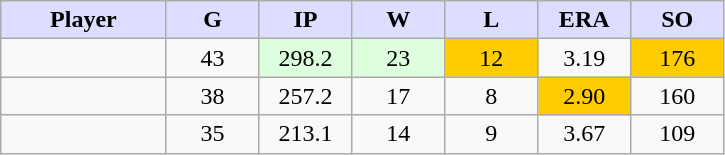<table class="wikitable sortable">
<tr>
<th style="background:#ddf; width:16%;">Player</th>
<th style="background:#ddf; width:9%;">G</th>
<th style="background:#ddf; width:9%;">IP</th>
<th style="background:#ddf; width:9%;">W</th>
<th style="background:#ddf; width:9%;">L</th>
<th style="background:#ddf; width:9%;">ERA</th>
<th style="background:#ddf; width:9%;">SO</th>
</tr>
<tr style="text-align:center;">
<td></td>
<td>43</td>
<td style="background:#DDFFDD;">298.2</td>
<td style="background:#DDFFDD;">23</td>
<td style="background:#fc0;">12</td>
<td>3.19</td>
<td style="background:#fc0;">176</td>
</tr>
<tr style="text-align:center;">
<td></td>
<td>38</td>
<td>257.2</td>
<td>17</td>
<td>8</td>
<td style="background:#fc0;">2.90</td>
<td>160</td>
</tr>
<tr style="text-align:center;">
<td></td>
<td>35</td>
<td>213.1</td>
<td>14</td>
<td>9</td>
<td>3.67</td>
<td>109</td>
</tr>
</table>
